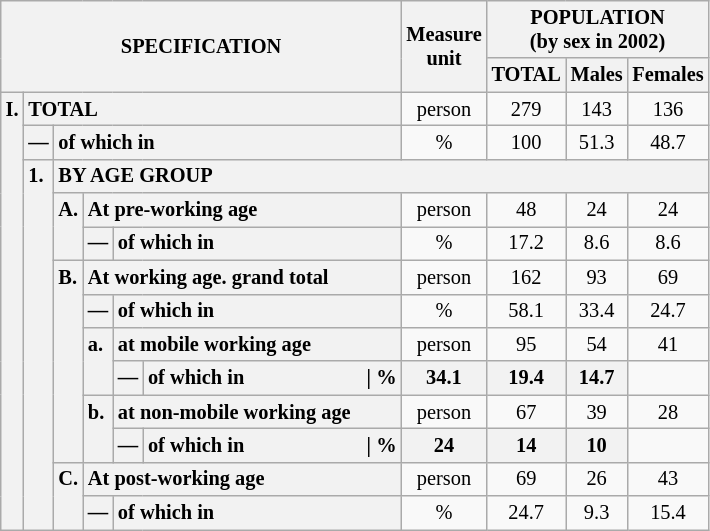<table class="wikitable" style="font-size:85%; text-align:center">
<tr>
<th rowspan="2" colspan="6">SPECIFICATION</th>
<th rowspan="2">Measure<br> unit</th>
<th colspan="3" rowspan="1">POPULATION<br> (by sex in 2002)</th>
</tr>
<tr>
<th>TOTAL</th>
<th>Males</th>
<th>Females</th>
</tr>
<tr>
<th style="text-align:left" valign="top" rowspan="13">I.</th>
<th style="text-align:left" colspan="5">TOTAL</th>
<td>person</td>
<td>279</td>
<td>143</td>
<td>136</td>
</tr>
<tr>
<th style="text-align:left" valign="top">—</th>
<th style="text-align:left" colspan="4">of which in</th>
<td>%</td>
<td>100</td>
<td>51.3</td>
<td>48.7</td>
</tr>
<tr>
<th style="text-align:left" valign="top" rowspan="11">1.</th>
<th style="text-align:left" colspan="19">BY AGE GROUP</th>
</tr>
<tr>
<th style="text-align:left" valign="top" rowspan="2">A.</th>
<th style="text-align:left" colspan="3">At pre-working age</th>
<td>person</td>
<td>48</td>
<td>24</td>
<td>24</td>
</tr>
<tr>
<th style="text-align:left" valign="top">—</th>
<th style="text-align:left" valign="top" colspan="2">of which in</th>
<td>%</td>
<td>17.2</td>
<td>8.6</td>
<td>8.6</td>
</tr>
<tr>
<th style="text-align:left" valign="top" rowspan="6">B.</th>
<th style="text-align:left" colspan="3">At working age. grand total</th>
<td>person</td>
<td>162</td>
<td>93</td>
<td>69</td>
</tr>
<tr>
<th style="text-align:left" valign="top">—</th>
<th style="text-align:left" valign="top" colspan="2">of which in</th>
<td>%</td>
<td>58.1</td>
<td>33.4</td>
<td>24.7</td>
</tr>
<tr>
<th style="text-align:left" valign="top" rowspan="2">a.</th>
<th style="text-align:left" colspan="2">at mobile working age</th>
<td>person</td>
<td>95</td>
<td>54</td>
<td>41</td>
</tr>
<tr>
<th style="text-align:left" valign="top">—</th>
<th style="text-align:left" valign="top" colspan="1">of which in                        | %</th>
<th>34.1</th>
<th>19.4</th>
<th>14.7</th>
</tr>
<tr>
<th style="text-align:left" valign="top" rowspan="2">b.</th>
<th style="text-align:left" colspan="2">at non-mobile working age</th>
<td>person</td>
<td>67</td>
<td>39</td>
<td>28</td>
</tr>
<tr>
<th style="text-align:left" valign="top">—</th>
<th style="text-align:left" valign="top" colspan="1">of which in                        | %</th>
<th>24</th>
<th>14</th>
<th>10</th>
</tr>
<tr>
<th style="text-align:left" valign="top" rowspan="2">C.</th>
<th style="text-align:left" colspan="3">At post-working age</th>
<td>person</td>
<td>69</td>
<td>26</td>
<td>43</td>
</tr>
<tr>
<th style="text-align:left" valign="top">—</th>
<th style="text-align:left" valign="top" colspan="2">of which in</th>
<td>%</td>
<td>24.7</td>
<td>9.3</td>
<td>15.4</td>
</tr>
</table>
